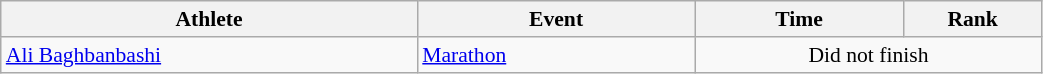<table class="wikitable" width="55%" style="text-align:center; font-size:90%">
<tr>
<th width="30%">Athlete</th>
<th width="20%">Event</th>
<th width="15%">Time</th>
<th width="10%">Rank</th>
</tr>
<tr>
<td align="left"><a href='#'>Ali Baghbanbashi</a></td>
<td align="left"><a href='#'>Marathon</a></td>
<td colspan=2>Did not finish</td>
</tr>
</table>
